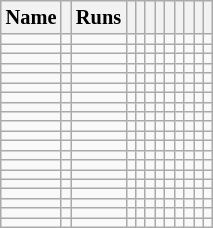<table class="wikitable sortable"  style="font-size:85%;">
<tr style="text-align:center;">
<th>Name</th>
<th></th>
<th>Runs</th>
<th></th>
<th></th>
<th></th>
<th></th>
<th></th>
<th></th>
<th></th>
<th></th>
<th></th>
</tr>
<tr style="text-align:center;">
<td></td>
<td></td>
<td></td>
<td></td>
<td></td>
<td></td>
<td></td>
<td></td>
<td></td>
<td></td>
<td></td>
<td></td>
</tr>
<tr style="text-align:center;">
<td></td>
<td></td>
<td></td>
<td></td>
<td></td>
<td></td>
<td></td>
<td></td>
<td></td>
<td></td>
<td></td>
<td></td>
</tr>
<tr style="text-align:center;">
<td></td>
<td></td>
<td></td>
<td></td>
<td></td>
<td></td>
<td></td>
<td></td>
<td></td>
<td></td>
<td></td>
<td></td>
</tr>
<tr style="text-align:center;">
<td></td>
<td></td>
<td></td>
<td></td>
<td></td>
<td></td>
<td></td>
<td></td>
<td></td>
<td></td>
<td></td>
<td></td>
</tr>
<tr style="text-align:center;">
<td></td>
<td></td>
<td></td>
<td></td>
<td></td>
<td></td>
<td></td>
<td></td>
<td></td>
<td></td>
<td></td>
<td></td>
</tr>
<tr style="text-align:center;">
<td></td>
<td></td>
<td></td>
<td></td>
<td></td>
<td></td>
<td></td>
<td></td>
<td></td>
<td></td>
<td></td>
<td></td>
</tr>
<tr style="text-align:center;">
<td></td>
<td></td>
<td></td>
<td></td>
<td></td>
<td></td>
<td></td>
<td></td>
<td></td>
<td></td>
<td></td>
<td></td>
</tr>
<tr style="text-align:center;">
<td></td>
<td></td>
<td></td>
<td></td>
<td></td>
<td></td>
<td></td>
<td></td>
<td></td>
<td></td>
<td></td>
<td></td>
</tr>
<tr style="text-align:center;">
<td></td>
<td></td>
<td></td>
<td></td>
<td></td>
<td></td>
<td></td>
<td></td>
<td></td>
<td></td>
<td></td>
<td></td>
</tr>
<tr style="text-align:center;">
<td></td>
<td></td>
<td></td>
<td></td>
<td></td>
<td></td>
<td></td>
<td></td>
<td></td>
<td></td>
<td></td>
<td></td>
</tr>
<tr style="text-align:center;">
<td></td>
<td></td>
<td></td>
<td></td>
<td></td>
<td></td>
<td></td>
<td></td>
<td></td>
<td></td>
<td></td>
<td></td>
</tr>
<tr style="text-align:center;">
<td></td>
<td></td>
<td></td>
<td></td>
<td></td>
<td></td>
<td></td>
<td></td>
<td></td>
<td></td>
<td></td>
<td></td>
</tr>
<tr style="text-align:center;">
<td></td>
<td></td>
<td></td>
<td></td>
<td></td>
<td></td>
<td></td>
<td></td>
<td></td>
<td></td>
<td></td>
<td></td>
</tr>
<tr style="text-align:center;">
<td></td>
<td></td>
<td></td>
<td></td>
<td></td>
<td></td>
<td></td>
<td></td>
<td></td>
<td></td>
<td></td>
<td></td>
</tr>
<tr style="text-align:center;">
<td></td>
<td></td>
<td></td>
<td></td>
<td></td>
<td></td>
<td></td>
<td></td>
<td></td>
<td></td>
<td></td>
<td></td>
</tr>
<tr style="text-align:center;">
<td></td>
<td></td>
<td></td>
<td></td>
<td></td>
<td></td>
<td></td>
<td></td>
<td></td>
<td></td>
<td></td>
<td></td>
</tr>
<tr style="text-align:center;">
<td></td>
<td></td>
<td></td>
<td></td>
<td></td>
<td></td>
<td></td>
<td></td>
<td></td>
<td></td>
<td></td>
<td></td>
</tr>
<tr style="text-align:center;">
<td></td>
<td></td>
<td></td>
<td></td>
<td></td>
<td></td>
<td></td>
<td></td>
<td></td>
<td></td>
<td></td>
<td></td>
</tr>
<tr style="text-align:center;">
<td></td>
<td></td>
<td></td>
<td></td>
<td></td>
<td></td>
<td></td>
<td></td>
<td></td>
<td></td>
<td></td>
<td></td>
</tr>
<tr style="text-align:center;">
<td></td>
<td></td>
<td></td>
<td></td>
<td></td>
<td></td>
<td></td>
<td></td>
<td></td>
<td></td>
<td></td>
<td></td>
</tr>
</table>
